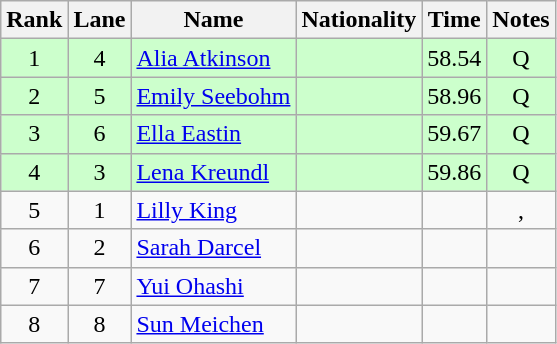<table class="wikitable sortable" style="text-align:center">
<tr>
<th>Rank</th>
<th>Lane</th>
<th>Name</th>
<th>Nationality</th>
<th>Time</th>
<th>Notes</th>
</tr>
<tr bgcolor=ccffcc>
<td>1</td>
<td>4</td>
<td align=left><a href='#'>Alia Atkinson</a></td>
<td align=left></td>
<td>58.54</td>
<td>Q</td>
</tr>
<tr bgcolor=ccffcc>
<td>2</td>
<td>5</td>
<td align=left><a href='#'>Emily Seebohm</a></td>
<td align=left></td>
<td>58.96</td>
<td>Q</td>
</tr>
<tr bgcolor=ccffcc>
<td>3</td>
<td>6</td>
<td align=left><a href='#'>Ella Eastin</a></td>
<td align=left></td>
<td>59.67</td>
<td>Q</td>
</tr>
<tr bgcolor=ccffcc>
<td>4</td>
<td>3</td>
<td align=left><a href='#'>Lena Kreundl</a></td>
<td align=left></td>
<td>59.86</td>
<td>Q</td>
</tr>
<tr>
<td>5</td>
<td>1</td>
<td align=left><a href='#'>Lilly King</a></td>
<td align=left></td>
<td></td>
<td>, </td>
</tr>
<tr>
<td>6</td>
<td>2</td>
<td align=left><a href='#'>Sarah Darcel</a></td>
<td align=left></td>
<td></td>
<td></td>
</tr>
<tr>
<td>7</td>
<td>7</td>
<td align=left><a href='#'>Yui Ohashi</a></td>
<td align=left></td>
<td></td>
<td></td>
</tr>
<tr>
<td>8</td>
<td>8</td>
<td align=left><a href='#'>Sun Meichen</a></td>
<td align=left></td>
<td></td>
<td></td>
</tr>
</table>
